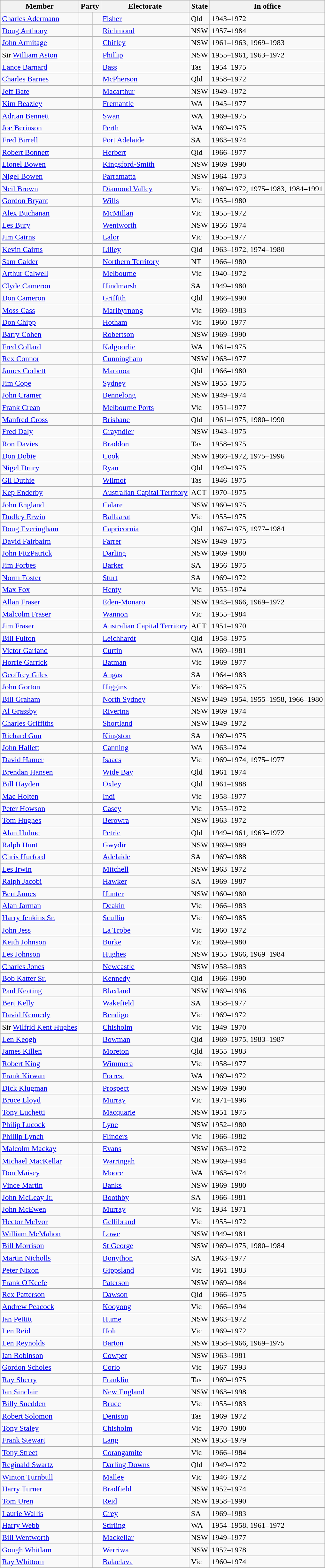<table class="wikitable sortable">
<tr>
<th>Member</th>
<th colspan=2>Party</th>
<th>Electorate</th>
<th>State</th>
<th>In office</th>
</tr>
<tr>
<td><a href='#'>Charles Adermann</a></td>
<td> </td>
<td></td>
<td><a href='#'>Fisher</a></td>
<td>Qld</td>
<td>1943–1972</td>
</tr>
<tr>
<td><a href='#'>Doug Anthony</a></td>
<td> </td>
<td></td>
<td><a href='#'>Richmond</a></td>
<td>NSW</td>
<td>1957–1984</td>
</tr>
<tr>
<td><a href='#'>John Armitage</a></td>
<td> </td>
<td></td>
<td><a href='#'>Chifley</a></td>
<td>NSW</td>
<td>1961–1963, 1969–1983</td>
</tr>
<tr>
<td>Sir <a href='#'>William Aston</a></td>
<td> </td>
<td></td>
<td><a href='#'>Phillip</a></td>
<td>NSW</td>
<td>1955–1961, 1963–1972</td>
</tr>
<tr>
<td><a href='#'>Lance Barnard</a></td>
<td> </td>
<td></td>
<td><a href='#'>Bass</a></td>
<td>Tas</td>
<td>1954–1975</td>
</tr>
<tr>
<td><a href='#'>Charles Barnes</a></td>
<td> </td>
<td></td>
<td><a href='#'>McPherson</a></td>
<td>Qld</td>
<td>1958–1972</td>
</tr>
<tr>
<td><a href='#'>Jeff Bate</a></td>
<td> </td>
<td></td>
<td><a href='#'>Macarthur</a></td>
<td>NSW</td>
<td>1949–1972</td>
</tr>
<tr>
<td><a href='#'>Kim Beazley</a></td>
<td> </td>
<td></td>
<td><a href='#'>Fremantle</a></td>
<td>WA</td>
<td>1945–1977</td>
</tr>
<tr>
<td><a href='#'>Adrian Bennett</a></td>
<td> </td>
<td></td>
<td><a href='#'>Swan</a></td>
<td>WA</td>
<td>1969–1975</td>
</tr>
<tr>
<td><a href='#'>Joe Berinson</a></td>
<td> </td>
<td></td>
<td><a href='#'>Perth</a></td>
<td>WA</td>
<td>1969–1975</td>
</tr>
<tr>
<td><a href='#'>Fred Birrell</a></td>
<td> </td>
<td></td>
<td><a href='#'>Port Adelaide</a></td>
<td>SA</td>
<td>1963–1974</td>
</tr>
<tr>
<td><a href='#'>Robert Bonnett</a></td>
<td> </td>
<td></td>
<td><a href='#'>Herbert</a></td>
<td>Qld</td>
<td>1966–1977</td>
</tr>
<tr>
<td><a href='#'>Lionel Bowen</a></td>
<td> </td>
<td></td>
<td><a href='#'>Kingsford-Smith</a></td>
<td>NSW</td>
<td>1969–1990</td>
</tr>
<tr>
<td><a href='#'>Nigel Bowen</a></td>
<td> </td>
<td></td>
<td><a href='#'>Parramatta</a></td>
<td>NSW</td>
<td>1964–1973</td>
</tr>
<tr>
<td><a href='#'>Neil Brown</a></td>
<td> </td>
<td></td>
<td><a href='#'>Diamond Valley</a></td>
<td>Vic</td>
<td>1969–1972, 1975–1983, 1984–1991</td>
</tr>
<tr>
<td><a href='#'>Gordon Bryant</a></td>
<td> </td>
<td></td>
<td><a href='#'>Wills</a></td>
<td>Vic</td>
<td>1955–1980</td>
</tr>
<tr>
<td><a href='#'>Alex Buchanan</a></td>
<td> </td>
<td></td>
<td><a href='#'>McMillan</a></td>
<td>Vic</td>
<td>1955–1972</td>
</tr>
<tr>
<td><a href='#'>Les Bury</a></td>
<td> </td>
<td></td>
<td><a href='#'>Wentworth</a></td>
<td>NSW</td>
<td>1956–1974</td>
</tr>
<tr>
<td><a href='#'>Jim Cairns</a></td>
<td> </td>
<td></td>
<td><a href='#'>Lalor</a></td>
<td>Vic</td>
<td>1955–1977</td>
</tr>
<tr>
<td><a href='#'>Kevin Cairns</a></td>
<td> </td>
<td></td>
<td><a href='#'>Lilley</a></td>
<td>Qld</td>
<td>1963–1972, 1974–1980</td>
</tr>
<tr>
<td><a href='#'>Sam Calder</a></td>
<td> </td>
<td></td>
<td><a href='#'>Northern Territory</a></td>
<td>NT</td>
<td>1966–1980</td>
</tr>
<tr>
<td><a href='#'>Arthur Calwell</a></td>
<td> </td>
<td></td>
<td><a href='#'>Melbourne</a></td>
<td>Vic</td>
<td>1940–1972</td>
</tr>
<tr>
<td><a href='#'>Clyde Cameron</a></td>
<td> </td>
<td></td>
<td><a href='#'>Hindmarsh</a></td>
<td>SA</td>
<td>1949–1980</td>
</tr>
<tr>
<td><a href='#'>Don Cameron</a></td>
<td> </td>
<td></td>
<td><a href='#'>Griffith</a></td>
<td>Qld</td>
<td>1966–1990</td>
</tr>
<tr>
<td><a href='#'>Moss Cass</a></td>
<td> </td>
<td></td>
<td><a href='#'>Maribyrnong</a></td>
<td>Vic</td>
<td>1969–1983</td>
</tr>
<tr>
<td><a href='#'>Don Chipp</a></td>
<td> </td>
<td></td>
<td><a href='#'>Hotham</a></td>
<td>Vic</td>
<td>1960–1977</td>
</tr>
<tr>
<td><a href='#'>Barry Cohen</a></td>
<td> </td>
<td></td>
<td><a href='#'>Robertson</a></td>
<td>NSW</td>
<td>1969–1990</td>
</tr>
<tr>
<td><a href='#'>Fred Collard</a></td>
<td> </td>
<td></td>
<td><a href='#'>Kalgoorlie</a></td>
<td>WA</td>
<td>1961–1975</td>
</tr>
<tr>
<td><a href='#'>Rex Connor</a></td>
<td> </td>
<td></td>
<td><a href='#'>Cunningham</a></td>
<td>NSW</td>
<td>1963–1977</td>
</tr>
<tr>
<td><a href='#'>James Corbett</a></td>
<td> </td>
<td></td>
<td><a href='#'>Maranoa</a></td>
<td>Qld</td>
<td>1966–1980</td>
</tr>
<tr>
<td><a href='#'>Jim Cope</a></td>
<td> </td>
<td></td>
<td><a href='#'>Sydney</a></td>
<td>NSW</td>
<td>1955–1975</td>
</tr>
<tr>
<td><a href='#'>John Cramer</a></td>
<td> </td>
<td></td>
<td><a href='#'>Bennelong</a></td>
<td>NSW</td>
<td>1949–1974</td>
</tr>
<tr>
<td><a href='#'>Frank Crean</a></td>
<td> </td>
<td></td>
<td><a href='#'>Melbourne Ports</a></td>
<td>Vic</td>
<td>1951–1977</td>
</tr>
<tr>
<td><a href='#'>Manfred Cross</a></td>
<td> </td>
<td></td>
<td><a href='#'>Brisbane</a></td>
<td>Qld</td>
<td>1961–1975, 1980–1990</td>
</tr>
<tr>
<td><a href='#'>Fred Daly</a></td>
<td> </td>
<td></td>
<td><a href='#'>Grayndler</a></td>
<td>NSW</td>
<td>1943–1975</td>
</tr>
<tr>
<td><a href='#'>Ron Davies</a></td>
<td> </td>
<td></td>
<td><a href='#'>Braddon</a></td>
<td>Tas</td>
<td>1958–1975</td>
</tr>
<tr>
<td><a href='#'>Don Dobie</a></td>
<td> </td>
<td></td>
<td><a href='#'>Cook</a></td>
<td>NSW</td>
<td>1966–1972, 1975–1996</td>
</tr>
<tr>
<td><a href='#'>Nigel Drury</a></td>
<td> </td>
<td></td>
<td><a href='#'>Ryan</a></td>
<td>Qld</td>
<td>1949–1975</td>
</tr>
<tr>
<td><a href='#'>Gil Duthie</a></td>
<td> </td>
<td></td>
<td><a href='#'>Wilmot</a></td>
<td>Tas</td>
<td>1946–1975</td>
</tr>
<tr>
<td><a href='#'>Kep Enderby</a> </td>
<td> </td>
<td></td>
<td><a href='#'>Australian Capital Territory</a></td>
<td>ACT</td>
<td>1970–1975</td>
</tr>
<tr>
<td><a href='#'>John England</a></td>
<td> </td>
<td></td>
<td><a href='#'>Calare</a></td>
<td>NSW</td>
<td>1960–1975</td>
</tr>
<tr>
<td><a href='#'>Dudley Erwin</a></td>
<td> </td>
<td></td>
<td><a href='#'>Ballaarat</a></td>
<td>Vic</td>
<td>1955–1975</td>
</tr>
<tr>
<td><a href='#'>Doug Everingham</a></td>
<td> </td>
<td></td>
<td><a href='#'>Capricornia</a></td>
<td>Qld</td>
<td>1967–1975, 1977–1984</td>
</tr>
<tr>
<td><a href='#'>David Fairbairn</a></td>
<td> </td>
<td></td>
<td><a href='#'>Farrer</a></td>
<td>NSW</td>
<td>1949–1975</td>
</tr>
<tr>
<td><a href='#'>John FitzPatrick</a></td>
<td> </td>
<td></td>
<td><a href='#'>Darling</a></td>
<td>NSW</td>
<td>1969–1980</td>
</tr>
<tr>
<td><a href='#'>Jim Forbes</a></td>
<td> </td>
<td></td>
<td><a href='#'>Barker</a></td>
<td>SA</td>
<td>1956–1975</td>
</tr>
<tr>
<td><a href='#'>Norm Foster</a></td>
<td> </td>
<td></td>
<td><a href='#'>Sturt</a></td>
<td>SA</td>
<td>1969–1972</td>
</tr>
<tr>
<td><a href='#'>Max Fox</a></td>
<td> </td>
<td></td>
<td><a href='#'>Henty</a></td>
<td>Vic</td>
<td>1955–1974</td>
</tr>
<tr>
<td><a href='#'>Allan Fraser</a></td>
<td> </td>
<td></td>
<td><a href='#'>Eden-Monaro</a></td>
<td>NSW</td>
<td>1943–1966, 1969–1972</td>
</tr>
<tr>
<td><a href='#'>Malcolm Fraser</a></td>
<td> </td>
<td></td>
<td><a href='#'>Wannon</a></td>
<td>Vic</td>
<td>1955–1984</td>
</tr>
<tr>
<td><a href='#'>Jim Fraser</a> </td>
<td> </td>
<td></td>
<td><a href='#'>Australian Capital Territory</a></td>
<td>ACT</td>
<td>1951–1970</td>
</tr>
<tr>
<td><a href='#'>Bill Fulton</a></td>
<td> </td>
<td></td>
<td><a href='#'>Leichhardt</a></td>
<td>Qld</td>
<td>1958–1975</td>
</tr>
<tr>
<td><a href='#'>Victor Garland</a></td>
<td> </td>
<td></td>
<td><a href='#'>Curtin</a></td>
<td>WA</td>
<td>1969–1981</td>
</tr>
<tr>
<td><a href='#'>Horrie Garrick</a></td>
<td> </td>
<td></td>
<td><a href='#'>Batman</a></td>
<td>Vic</td>
<td>1969–1977</td>
</tr>
<tr>
<td><a href='#'>Geoffrey Giles</a></td>
<td> </td>
<td></td>
<td><a href='#'>Angas</a></td>
<td>SA</td>
<td>1964–1983</td>
</tr>
<tr>
<td><a href='#'>John Gorton</a></td>
<td> </td>
<td></td>
<td><a href='#'>Higgins</a></td>
<td>Vic</td>
<td>1968–1975</td>
</tr>
<tr>
<td><a href='#'>Bill Graham</a></td>
<td> </td>
<td></td>
<td><a href='#'>North Sydney</a></td>
<td>NSW</td>
<td>1949–1954, 1955–1958, 1966–1980</td>
</tr>
<tr>
<td><a href='#'>Al Grassby</a></td>
<td> </td>
<td></td>
<td><a href='#'>Riverina</a></td>
<td>NSW</td>
<td>1969–1974</td>
</tr>
<tr>
<td><a href='#'>Charles Griffiths</a></td>
<td> </td>
<td></td>
<td><a href='#'>Shortland</a></td>
<td>NSW</td>
<td>1949–1972</td>
</tr>
<tr>
<td><a href='#'>Richard Gun</a></td>
<td> </td>
<td></td>
<td><a href='#'>Kingston</a></td>
<td>SA</td>
<td>1969–1975</td>
</tr>
<tr>
<td><a href='#'>John Hallett</a></td>
<td> </td>
<td></td>
<td><a href='#'>Canning</a></td>
<td>WA</td>
<td>1963–1974</td>
</tr>
<tr>
<td><a href='#'>David Hamer</a></td>
<td> </td>
<td></td>
<td><a href='#'>Isaacs</a></td>
<td>Vic</td>
<td>1969–1974, 1975–1977</td>
</tr>
<tr>
<td><a href='#'>Brendan Hansen</a></td>
<td> </td>
<td></td>
<td><a href='#'>Wide Bay</a></td>
<td>Qld</td>
<td>1961–1974</td>
</tr>
<tr>
<td><a href='#'>Bill Hayden</a></td>
<td> </td>
<td></td>
<td><a href='#'>Oxley</a></td>
<td>Qld</td>
<td>1961–1988</td>
</tr>
<tr>
<td><a href='#'>Mac Holten</a></td>
<td> </td>
<td></td>
<td><a href='#'>Indi</a></td>
<td>Vic</td>
<td>1958–1977</td>
</tr>
<tr>
<td><a href='#'>Peter Howson</a></td>
<td> </td>
<td></td>
<td><a href='#'>Casey</a></td>
<td>Vic</td>
<td>1955–1972</td>
</tr>
<tr>
<td><a href='#'>Tom Hughes</a></td>
<td> </td>
<td></td>
<td><a href='#'>Berowra</a></td>
<td>NSW</td>
<td>1963–1972</td>
</tr>
<tr>
<td><a href='#'>Alan Hulme</a></td>
<td> </td>
<td></td>
<td><a href='#'>Petrie</a></td>
<td>Qld</td>
<td>1949–1961, 1963–1972</td>
</tr>
<tr>
<td><a href='#'>Ralph Hunt</a></td>
<td> </td>
<td></td>
<td><a href='#'>Gwydir</a></td>
<td>NSW</td>
<td>1969–1989</td>
</tr>
<tr>
<td><a href='#'>Chris Hurford</a></td>
<td> </td>
<td></td>
<td><a href='#'>Adelaide</a></td>
<td>SA</td>
<td>1969–1988</td>
</tr>
<tr>
<td><a href='#'>Les Irwin</a></td>
<td> </td>
<td></td>
<td><a href='#'>Mitchell</a></td>
<td>NSW</td>
<td>1963–1972</td>
</tr>
<tr>
<td><a href='#'>Ralph Jacobi</a></td>
<td> </td>
<td></td>
<td><a href='#'>Hawker</a></td>
<td>SA</td>
<td>1969–1987</td>
</tr>
<tr>
<td><a href='#'>Bert James</a></td>
<td> </td>
<td></td>
<td><a href='#'>Hunter</a></td>
<td>NSW</td>
<td>1960–1980</td>
</tr>
<tr>
<td><a href='#'>Alan Jarman</a></td>
<td> </td>
<td></td>
<td><a href='#'>Deakin</a></td>
<td>Vic</td>
<td>1966–1983</td>
</tr>
<tr>
<td><a href='#'>Harry Jenkins Sr.</a></td>
<td> </td>
<td></td>
<td><a href='#'>Scullin</a></td>
<td>Vic</td>
<td>1969–1985</td>
</tr>
<tr>
<td><a href='#'>John Jess</a></td>
<td> </td>
<td></td>
<td><a href='#'>La Trobe</a></td>
<td>Vic</td>
<td>1960–1972</td>
</tr>
<tr>
<td><a href='#'>Keith Johnson</a></td>
<td> </td>
<td></td>
<td><a href='#'>Burke</a></td>
<td>Vic</td>
<td>1969–1980</td>
</tr>
<tr>
<td><a href='#'>Les Johnson</a></td>
<td> </td>
<td></td>
<td><a href='#'>Hughes</a></td>
<td>NSW</td>
<td>1955–1966, 1969–1984</td>
</tr>
<tr>
<td><a href='#'>Charles Jones</a></td>
<td> </td>
<td></td>
<td><a href='#'>Newcastle</a></td>
<td>NSW</td>
<td>1958–1983</td>
</tr>
<tr>
<td><a href='#'>Bob Katter Sr.</a></td>
<td> </td>
<td></td>
<td><a href='#'>Kennedy</a></td>
<td>Qld</td>
<td>1966–1990</td>
</tr>
<tr>
<td><a href='#'>Paul Keating</a></td>
<td> </td>
<td></td>
<td><a href='#'>Blaxland</a></td>
<td>NSW</td>
<td>1969–1996</td>
</tr>
<tr>
<td><a href='#'>Bert Kelly</a></td>
<td> </td>
<td></td>
<td><a href='#'>Wakefield</a></td>
<td>SA</td>
<td>1958–1977</td>
</tr>
<tr>
<td><a href='#'>David Kennedy</a></td>
<td> </td>
<td></td>
<td><a href='#'>Bendigo</a></td>
<td>Vic</td>
<td>1969–1972</td>
</tr>
<tr>
<td>Sir <a href='#'>Wilfrid Kent Hughes</a> </td>
<td> </td>
<td></td>
<td><a href='#'>Chisholm</a></td>
<td>Vic</td>
<td>1949–1970</td>
</tr>
<tr>
<td><a href='#'>Len Keogh</a></td>
<td> </td>
<td></td>
<td><a href='#'>Bowman</a></td>
<td>Qld</td>
<td>1969–1975, 1983–1987</td>
</tr>
<tr>
<td><a href='#'>James Killen</a></td>
<td> </td>
<td></td>
<td><a href='#'>Moreton</a></td>
<td>Qld</td>
<td>1955–1983</td>
</tr>
<tr>
<td><a href='#'>Robert King</a></td>
<td> </td>
<td></td>
<td><a href='#'>Wimmera</a></td>
<td>Vic</td>
<td>1958–1977</td>
</tr>
<tr>
<td><a href='#'>Frank Kirwan</a></td>
<td> </td>
<td></td>
<td><a href='#'>Forrest</a></td>
<td>WA</td>
<td>1969–1972</td>
</tr>
<tr>
<td><a href='#'>Dick Klugman</a></td>
<td> </td>
<td></td>
<td><a href='#'>Prospect</a></td>
<td>NSW</td>
<td>1969–1990</td>
</tr>
<tr>
<td><a href='#'>Bruce Lloyd</a> </td>
<td> </td>
<td></td>
<td><a href='#'>Murray</a></td>
<td>Vic</td>
<td>1971–1996</td>
</tr>
<tr>
<td><a href='#'>Tony Luchetti</a></td>
<td> </td>
<td></td>
<td><a href='#'>Macquarie</a></td>
<td>NSW</td>
<td>1951–1975</td>
</tr>
<tr>
<td><a href='#'>Philip Lucock</a></td>
<td> </td>
<td></td>
<td><a href='#'>Lyne</a></td>
<td>NSW</td>
<td>1952–1980</td>
</tr>
<tr>
<td><a href='#'>Phillip Lynch</a></td>
<td> </td>
<td></td>
<td><a href='#'>Flinders</a></td>
<td>Vic</td>
<td>1966–1982</td>
</tr>
<tr>
<td><a href='#'>Malcolm Mackay</a></td>
<td> </td>
<td></td>
<td><a href='#'>Evans</a></td>
<td>NSW</td>
<td>1963–1972</td>
</tr>
<tr>
<td><a href='#'>Michael MacKellar</a></td>
<td> </td>
<td></td>
<td><a href='#'>Warringah</a></td>
<td>NSW</td>
<td>1969–1994</td>
</tr>
<tr>
<td><a href='#'>Don Maisey</a></td>
<td> </td>
<td></td>
<td><a href='#'>Moore</a></td>
<td>WA</td>
<td>1963–1974</td>
</tr>
<tr>
<td><a href='#'>Vince Martin</a></td>
<td> </td>
<td></td>
<td><a href='#'>Banks</a></td>
<td>NSW</td>
<td>1969–1980</td>
</tr>
<tr>
<td><a href='#'>John McLeay Jr.</a></td>
<td> </td>
<td></td>
<td><a href='#'>Boothby</a></td>
<td>SA</td>
<td>1966–1981</td>
</tr>
<tr>
<td><a href='#'>John McEwen</a> </td>
<td> </td>
<td></td>
<td><a href='#'>Murray</a></td>
<td>Vic</td>
<td>1934–1971</td>
</tr>
<tr>
<td><a href='#'>Hector McIvor</a></td>
<td> </td>
<td></td>
<td><a href='#'>Gellibrand</a></td>
<td>Vic</td>
<td>1955–1972</td>
</tr>
<tr>
<td><a href='#'>William McMahon</a></td>
<td> </td>
<td></td>
<td><a href='#'>Lowe</a></td>
<td>NSW</td>
<td>1949–1981</td>
</tr>
<tr>
<td><a href='#'>Bill Morrison</a></td>
<td> </td>
<td></td>
<td><a href='#'>St George</a></td>
<td>NSW</td>
<td>1969–1975, 1980–1984</td>
</tr>
<tr>
<td><a href='#'>Martin Nicholls</a></td>
<td> </td>
<td></td>
<td><a href='#'>Bonython</a></td>
<td>SA</td>
<td>1963–1977</td>
</tr>
<tr>
<td><a href='#'>Peter Nixon</a></td>
<td> </td>
<td></td>
<td><a href='#'>Gippsland</a></td>
<td>Vic</td>
<td>1961–1983</td>
</tr>
<tr>
<td><a href='#'>Frank O'Keefe</a></td>
<td> </td>
<td></td>
<td><a href='#'>Paterson</a></td>
<td>NSW</td>
<td>1969–1984</td>
</tr>
<tr>
<td><a href='#'>Rex Patterson</a></td>
<td> </td>
<td></td>
<td><a href='#'>Dawson</a></td>
<td>Qld</td>
<td>1966–1975</td>
</tr>
<tr>
<td><a href='#'>Andrew Peacock</a></td>
<td> </td>
<td></td>
<td><a href='#'>Kooyong</a></td>
<td>Vic</td>
<td>1966–1994</td>
</tr>
<tr>
<td><a href='#'>Ian Pettitt</a></td>
<td> </td>
<td></td>
<td><a href='#'>Hume</a></td>
<td>NSW</td>
<td>1963–1972</td>
</tr>
<tr>
<td><a href='#'>Len Reid</a></td>
<td> </td>
<td></td>
<td><a href='#'>Holt</a></td>
<td>Vic</td>
<td>1969–1972</td>
</tr>
<tr>
<td><a href='#'>Len Reynolds</a></td>
<td> </td>
<td></td>
<td><a href='#'>Barton</a></td>
<td>NSW</td>
<td>1958–1966, 1969–1975</td>
</tr>
<tr>
<td><a href='#'>Ian Robinson</a></td>
<td> </td>
<td></td>
<td><a href='#'>Cowper</a></td>
<td>NSW</td>
<td>1963–1981</td>
</tr>
<tr>
<td><a href='#'>Gordon Scholes</a></td>
<td> </td>
<td></td>
<td><a href='#'>Corio</a></td>
<td>Vic</td>
<td>1967–1993</td>
</tr>
<tr>
<td><a href='#'>Ray Sherry</a></td>
<td> </td>
<td></td>
<td><a href='#'>Franklin</a></td>
<td>Tas</td>
<td>1969–1975</td>
</tr>
<tr>
<td><a href='#'>Ian Sinclair</a></td>
<td> </td>
<td></td>
<td><a href='#'>New England</a></td>
<td>NSW</td>
<td>1963–1998</td>
</tr>
<tr>
<td><a href='#'>Billy Snedden</a></td>
<td> </td>
<td></td>
<td><a href='#'>Bruce</a></td>
<td>Vic</td>
<td>1955–1983</td>
</tr>
<tr>
<td><a href='#'>Robert Solomon</a></td>
<td> </td>
<td></td>
<td><a href='#'>Denison</a></td>
<td>Tas</td>
<td>1969–1972</td>
</tr>
<tr>
<td><a href='#'>Tony Staley</a> </td>
<td> </td>
<td></td>
<td><a href='#'>Chisholm</a></td>
<td>Vic</td>
<td>1970–1980</td>
</tr>
<tr>
<td><a href='#'>Frank Stewart</a></td>
<td> </td>
<td></td>
<td><a href='#'>Lang</a></td>
<td>NSW</td>
<td>1953–1979</td>
</tr>
<tr>
<td><a href='#'>Tony Street</a></td>
<td> </td>
<td></td>
<td><a href='#'>Corangamite</a></td>
<td>Vic</td>
<td>1966–1984</td>
</tr>
<tr>
<td><a href='#'>Reginald Swartz</a></td>
<td> </td>
<td></td>
<td><a href='#'>Darling Downs</a></td>
<td>Qld</td>
<td>1949–1972</td>
</tr>
<tr>
<td><a href='#'>Winton Turnbull</a></td>
<td> </td>
<td></td>
<td><a href='#'>Mallee</a></td>
<td>Vic</td>
<td>1946–1972</td>
</tr>
<tr>
<td><a href='#'>Harry Turner</a></td>
<td> </td>
<td></td>
<td><a href='#'>Bradfield</a></td>
<td>NSW</td>
<td>1952–1974</td>
</tr>
<tr>
<td><a href='#'>Tom Uren</a></td>
<td> </td>
<td></td>
<td><a href='#'>Reid</a></td>
<td>NSW</td>
<td>1958–1990</td>
</tr>
<tr>
<td><a href='#'>Laurie Wallis</a></td>
<td> </td>
<td></td>
<td><a href='#'>Grey</a></td>
<td>SA</td>
<td>1969–1983</td>
</tr>
<tr>
<td><a href='#'>Harry Webb</a></td>
<td> </td>
<td></td>
<td><a href='#'>Stirling</a></td>
<td>WA</td>
<td>1954–1958, 1961–1972</td>
</tr>
<tr>
<td><a href='#'>Bill Wentworth</a></td>
<td> </td>
<td></td>
<td><a href='#'>Mackellar</a></td>
<td>NSW</td>
<td>1949–1977</td>
</tr>
<tr>
<td><a href='#'>Gough Whitlam</a></td>
<td> </td>
<td></td>
<td><a href='#'>Werriwa</a></td>
<td>NSW</td>
<td>1952–1978</td>
</tr>
<tr>
<td><a href='#'>Ray Whittorn</a></td>
<td> </td>
<td></td>
<td><a href='#'>Balaclava</a></td>
<td>Vic</td>
<td>1960–1974</td>
</tr>
<tr>
</tr>
</table>
